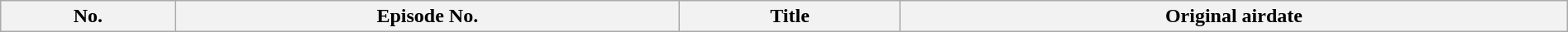<table class="wikitable plainrowheaders" style="width:100%; margin:auto;">
<tr>
<th>No.</th>
<th>Episode No.</th>
<th>Title</th>
<th>Original airdate<br>




</th>
</tr>
</table>
